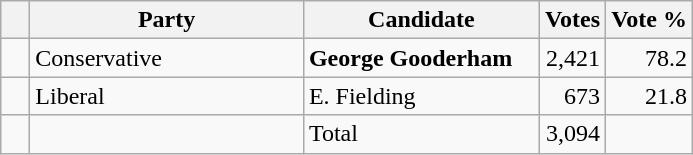<table class="wikitable">
<tr>
<th></th>
<th scope="col" width="175">Party</th>
<th scope="col" width="150">Candidate</th>
<th>Votes</th>
<th>Vote %</th>
</tr>
<tr>
<td>   </td>
<td>Conservative</td>
<td><strong>George Gooderham</strong></td>
<td align=right>2,421</td>
<td align=right>78.2</td>
</tr>
<tr>
<td>   </td>
<td>Liberal</td>
<td>E. Fielding</td>
<td align=right>673</td>
<td align=right>21.8</td>
</tr>
<tr>
<td></td>
<td></td>
<td>Total</td>
<td align=right>3,094</td>
<td></td>
</tr>
</table>
